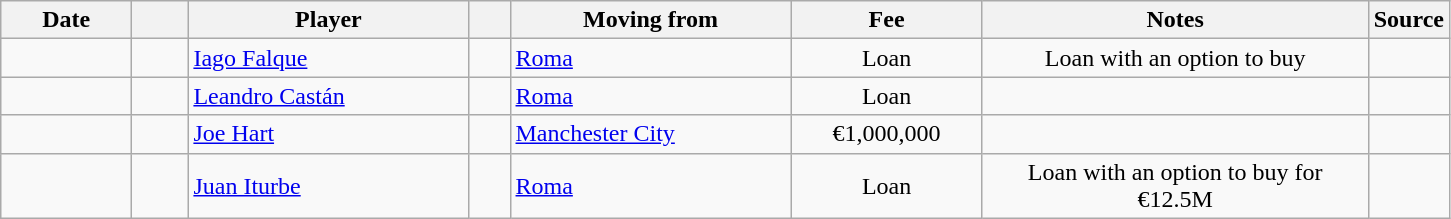<table class="wikitable sortable">
<tr>
<th style="width:80px;">Date</th>
<th style="width:30px;"></th>
<th style="width:180px;">Player</th>
<th style="width:20px;"></th>
<th style="width:180px;">Moving from</th>
<th style="width:120px;" class="unsortable">Fee</th>
<th style="width:250px;" class="unsortable">Notes</th>
<th style="width:20px;">Source</th>
</tr>
<tr>
<td></td>
<td align=center></td>
<td> <a href='#'>Iago Falque</a></td>
<td align=center></td>
<td> <a href='#'>Roma</a></td>
<td align=center>Loan</td>
<td align=center>Loan with an option to buy</td>
<td></td>
</tr>
<tr>
<td></td>
<td align=center></td>
<td> <a href='#'>Leandro Castán</a></td>
<td align=center></td>
<td> <a href='#'>Roma</a></td>
<td align=center>Loan</td>
<td align=center></td>
<td></td>
</tr>
<tr>
<td></td>
<td align=center></td>
<td> <a href='#'>Joe Hart</a></td>
<td align=center></td>
<td> <a href='#'>Manchester City</a></td>
<td align=center>€1,000,000</td>
<td align=center></td>
<td></td>
</tr>
<tr>
<td></td>
<td align=center></td>
<td> <a href='#'>Juan Iturbe</a></td>
<td align=center></td>
<td> <a href='#'>Roma</a></td>
<td align=center>Loan</td>
<td align=center>Loan with an option to buy for €12.5M</td>
<td></td>
</tr>
</table>
